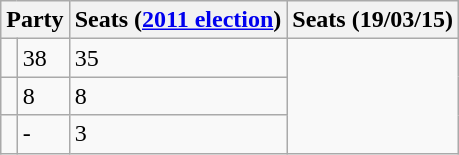<table class="wikitable">
<tr>
<th colspan=2>Party</th>
<th>Seats (<a href='#'>2011 election</a>)</th>
<th>Seats (19/03/15)</th>
</tr>
<tr>
<td></td>
<td>38</td>
<td>35</td>
</tr>
<tr>
<td></td>
<td>8</td>
<td>8</td>
</tr>
<tr>
<td></td>
<td>-</td>
<td>3</td>
</tr>
</table>
